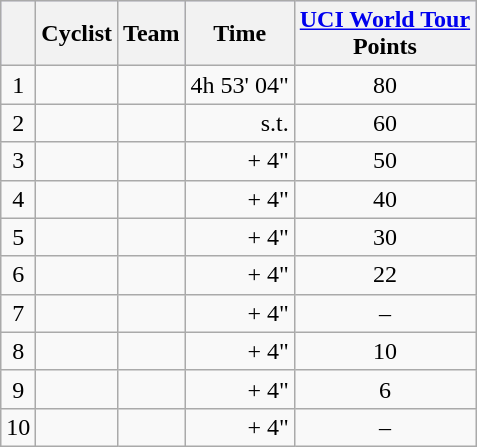<table class="wikitable">
<tr style="background:#ccccff;">
<th></th>
<th>Cyclist</th>
<th>Team</th>
<th>Time</th>
<th><a href='#'>UCI World Tour</a><br>Points</th>
</tr>
<tr>
<td align=center>1</td>
<td></td>
<td></td>
<td align=right>4h 53' 04"</td>
<td align=center>80</td>
</tr>
<tr>
<td align=center>2</td>
<td></td>
<td></td>
<td align=right>s.t.</td>
<td align=center>60</td>
</tr>
<tr>
<td align=center>3</td>
<td></td>
<td></td>
<td align=right>+ 4"</td>
<td align=center>50</td>
</tr>
<tr>
<td align=center>4</td>
<td></td>
<td></td>
<td align=right>+ 4"</td>
<td align=center>40</td>
</tr>
<tr>
<td align=center>5</td>
<td></td>
<td></td>
<td align=right>+ 4"</td>
<td align=center>30</td>
</tr>
<tr>
<td align=center>6</td>
<td></td>
<td></td>
<td align=right>+ 4"</td>
<td align=center>22</td>
</tr>
<tr>
<td align=center>7</td>
<td></td>
<td></td>
<td align=right>+ 4"</td>
<td align=center>–</td>
</tr>
<tr>
<td align=center>8</td>
<td></td>
<td></td>
<td align=right>+ 4"</td>
<td align=center>10</td>
</tr>
<tr>
<td align=center>9</td>
<td></td>
<td></td>
<td align=right>+ 4"</td>
<td align=center>6</td>
</tr>
<tr>
<td align=center>10</td>
<td></td>
<td></td>
<td align=right>+ 4"</td>
<td align=center>–</td>
</tr>
</table>
